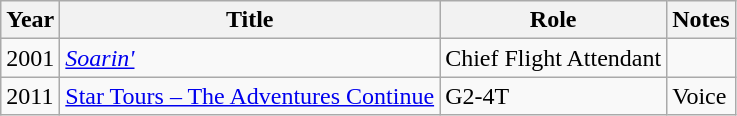<table class="wikitable sortable">
<tr>
<th>Year</th>
<th>Title</th>
<th>Role</th>
<th>Notes</th>
</tr>
<tr>
<td>2001</td>
<td><em><a href='#'>Soarin'</a></em></td>
<td>Chief Flight Attendant</td>
<td></td>
</tr>
<tr>
<td>2011</td>
<td><a href='#'>Star Tours – The Adventures Continue</a></td>
<td>G2-4T</td>
<td>Voice</td>
</tr>
</table>
